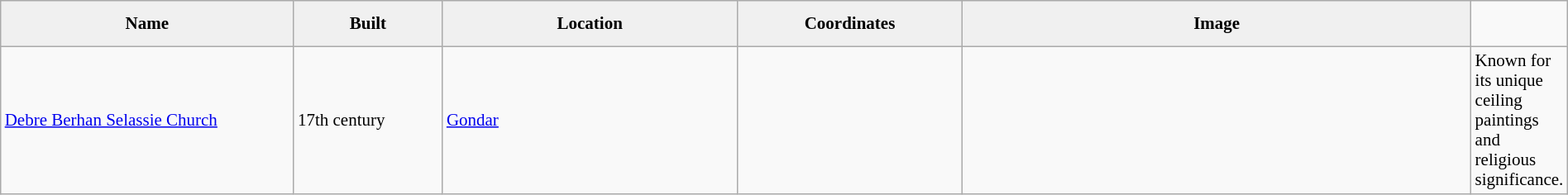<table class="wikitable" style="width:100%; border-collapse:collapse; text-align:left; font-size:14px; margin-bottom:20px;">
<tr>
<th style="padding:10px; background-color:#f0f0f0; width:20%;">Name</th>
<th style="padding:10px; background-color:#f0f0f0; width:10%;">Built</th>
<th style="padding:10px; background-color:#f0f0f0; width:20%;">Location</th>
<th style="padding:10px; background-color:#f0f0f0; width:15%;">Coordinates</th>
<th style="padding:10px; background-color:#f0f0f0; width:35%;">Image</th>
</tr>
<tr>
<td><a href='#'>Debre Berhan Selassie Church</a></td>
<td>17th century</td>
<td><a href='#'>Gondar</a></td>
<td></td>
<td></td>
<td>Known for its unique ceiling paintings and religious significance.</td>
</tr>
</table>
